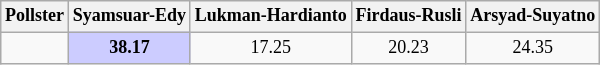<table class="wikitable sortable" style="text-align: center; font-size: 75%;">
<tr>
<th>Pollster</th>
<th>Syamsuar-Edy</th>
<th>Lukman-Hardianto</th>
<th>Firdaus-Rusli</th>
<th>Arsyad-Suyatno</th>
</tr>
<tr>
<td></td>
<td bgcolor=#CCCCFF><strong>38.17</strong></td>
<td>17.25</td>
<td>20.23</td>
<td>24.35</td>
</tr>
</table>
